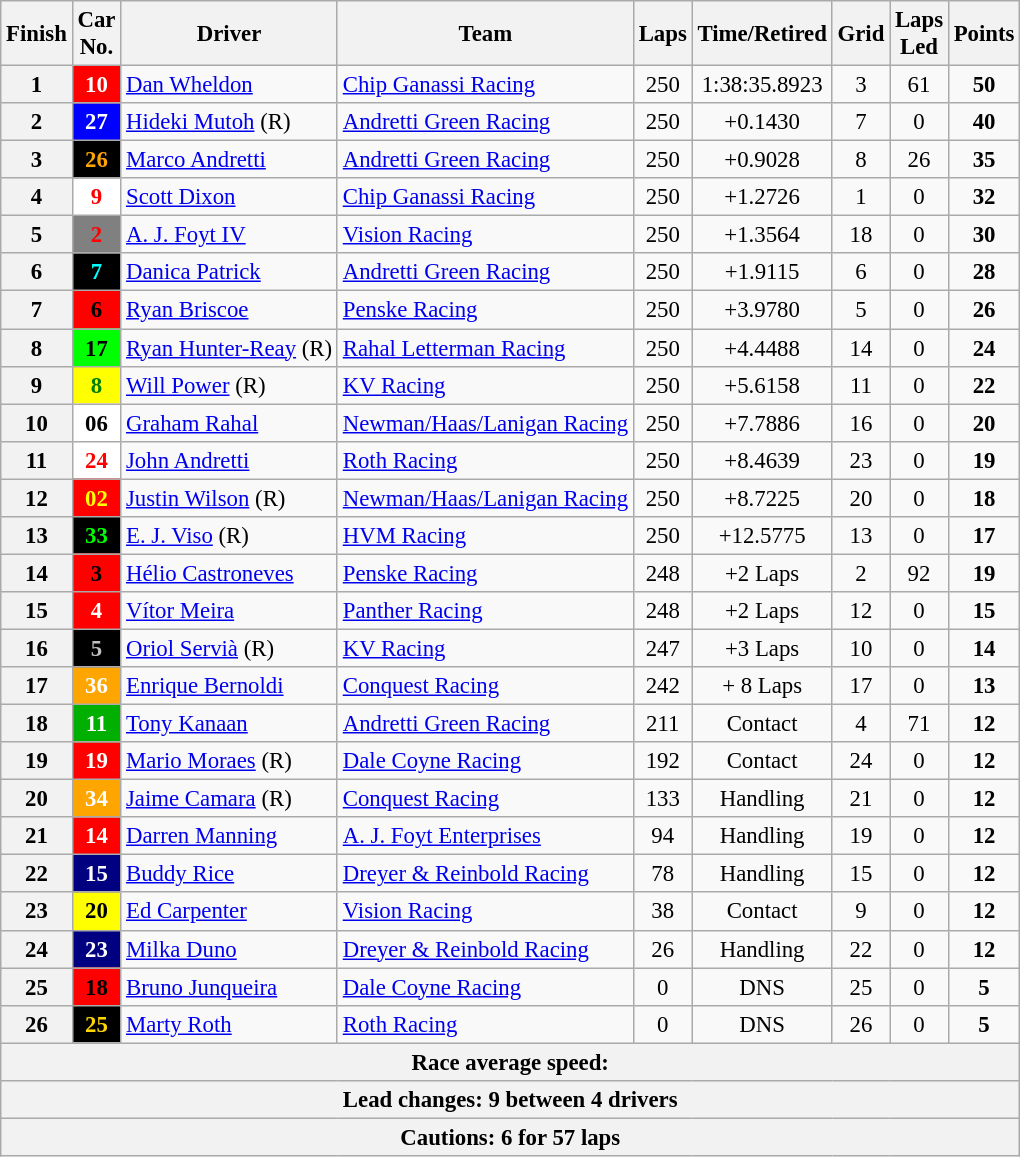<table class="wikitable" style="font-size:95%;">
<tr>
<th>Finish</th>
<th>Car<br>No.</th>
<th>Driver</th>
<th>Team</th>
<th>Laps</th>
<th>Time/Retired</th>
<th>Grid</th>
<th>Laps<br>Led</th>
<th>Points</th>
</tr>
<tr>
<th>1</th>
<td style="background:red; color:white;" align=center><strong>10</strong></td>
<td> <a href='#'>Dan Wheldon</a></td>
<td><a href='#'>Chip Ganassi Racing</a></td>
<td align=center>250</td>
<td align=center>1:38:35.8923</td>
<td align=center>3</td>
<td align=center>61</td>
<td align=center><strong>50</strong></td>
</tr>
<tr>
<th>2</th>
<td style="background:blue; color:white;" align=center><strong>27</strong></td>
<td> <a href='#'>Hideki Mutoh</a> (R)</td>
<td><a href='#'>Andretti Green Racing</a></td>
<td align=center>250</td>
<td align=center>+0.1430</td>
<td align=center>7</td>
<td align=center>0</td>
<td align=center><strong>40</strong></td>
</tr>
<tr>
<th>3</th>
<td style="background:black; color:orange;" align=center><strong>26</strong></td>
<td> <a href='#'>Marco Andretti</a></td>
<td><a href='#'>Andretti Green Racing</a></td>
<td align=center>250</td>
<td align=center>+0.9028</td>
<td align=center>8</td>
<td align=center>26</td>
<td align=center><strong>35</strong></td>
</tr>
<tr>
<th>4</th>
<td style="background:white; color:red;" align=center><strong>9</strong></td>
<td> <a href='#'>Scott Dixon</a></td>
<td><a href='#'>Chip Ganassi Racing</a></td>
<td align=center>250</td>
<td align=center>+1.2726</td>
<td align=center>1</td>
<td align=center>0</td>
<td align=center><strong>32</strong></td>
</tr>
<tr>
<th>5</th>
<td style="background:gray; color:red;" align=center><strong>2</strong></td>
<td> <a href='#'>A. J. Foyt IV</a></td>
<td><a href='#'>Vision Racing</a></td>
<td align=center>250</td>
<td align=center>+1.3564</td>
<td align=center>18</td>
<td align=center>0</td>
<td align=center><strong>30</strong></td>
</tr>
<tr>
<th>6</th>
<td style="background:black; color:aqua;" align=center><strong>7</strong></td>
<td> <a href='#'>Danica Patrick</a></td>
<td><a href='#'>Andretti Green Racing</a></td>
<td align=center>250</td>
<td align=center>+1.9115</td>
<td align=center>6</td>
<td align=center>0</td>
<td align=center><strong>28</strong></td>
</tr>
<tr>
<th>7</th>
<td style="background:#FF0000; color:black;" align=center><strong>6</strong></td>
<td> <a href='#'>Ryan Briscoe</a></td>
<td><a href='#'>Penske Racing</a></td>
<td align=center>250</td>
<td align=center>+3.9780</td>
<td align=center>5</td>
<td align=center>0</td>
<td align=center><strong>26</strong></td>
</tr>
<tr>
<th>8</th>
<td style="background:#00FF00; color:Black;" align=center><strong>17</strong></td>
<td> <a href='#'>Ryan Hunter-Reay</a> (R)</td>
<td><a href='#'>Rahal Letterman Racing</a></td>
<td align=center>250</td>
<td align=center>+4.4488</td>
<td align=center>14</td>
<td align=center>0</td>
<td align=center><strong>24</strong></td>
</tr>
<tr>
<th>9</th>
<td style="background:yellow; color:green;" align=center><strong>8</strong></td>
<td> <a href='#'>Will Power</a> (R)</td>
<td><a href='#'>KV Racing</a></td>
<td align=center>250</td>
<td align=center>+5.6158</td>
<td align=center>11</td>
<td align=center>0</td>
<td align=center><strong>22</strong></td>
</tr>
<tr>
<th>10</th>
<td style="background:white; color:black;" align=center><strong>06</strong></td>
<td> <a href='#'>Graham Rahal</a></td>
<td><a href='#'>Newman/Haas/Lanigan Racing</a></td>
<td align=center>250</td>
<td align=center>+7.7886</td>
<td align=center>16</td>
<td align=center>0</td>
<td align=center><strong>20</strong></td>
</tr>
<tr>
<th>11</th>
<td style="background:white; color:red;" align=center><strong>24</strong></td>
<td> <a href='#'>John Andretti</a></td>
<td><a href='#'>Roth Racing</a></td>
<td align=center>250</td>
<td align=center>+8.4639</td>
<td align=center>23</td>
<td align=center>0</td>
<td align=center><strong>19</strong></td>
</tr>
<tr>
<th>12</th>
<td style="background:red; color:yellow;" align=center><strong>02</strong></td>
<td> <a href='#'>Justin Wilson</a> (R)</td>
<td><a href='#'>Newman/Haas/Lanigan Racing</a></td>
<td align=center>250</td>
<td align=center>+8.7225</td>
<td align=center>20</td>
<td align=center>0</td>
<td align=center><strong>18</strong></td>
</tr>
<tr>
<th>13</th>
<td style="background:black; color:lime;" align=center><strong>33</strong></td>
<td> <a href='#'>E. J. Viso</a> (R)</td>
<td><a href='#'>HVM Racing</a></td>
<td align=center>250</td>
<td align=center>+12.5775</td>
<td align=center>13</td>
<td align=center>0</td>
<td align=center><strong>17</strong></td>
</tr>
<tr>
<th>14</th>
<td style="background:#FF0000; color:black;" align=center><strong>3</strong></td>
<td> <a href='#'>Hélio Castroneves</a></td>
<td><a href='#'>Penske Racing</a></td>
<td align=center>248</td>
<td align=center>+2 Laps</td>
<td align=center>2</td>
<td align=center>92</td>
<td align=center><strong>19</strong></td>
</tr>
<tr>
<th>15</th>
<td style="background:red; color:white;" align=center><strong>4</strong></td>
<td> <a href='#'>Vítor Meira</a></td>
<td><a href='#'>Panther Racing</a></td>
<td align=center>248</td>
<td align=center>+2 Laps</td>
<td align=center>12</td>
<td align=center>0</td>
<td align=center><strong>15</strong></td>
</tr>
<tr>
<th>16</th>
<td style="background:black; color:silver;" align=center><strong>5</strong></td>
<td> <a href='#'>Oriol Servià</a> (R)</td>
<td><a href='#'>KV Racing</a></td>
<td align=center>247</td>
<td align=center>+3 Laps</td>
<td align=center>10</td>
<td align=center>0</td>
<td align=center><strong>14</strong></td>
</tr>
<tr>
<th>17</th>
<td style="background:orange; color:white;" align=center><strong>36</strong></td>
<td> <a href='#'>Enrique Bernoldi</a></td>
<td><a href='#'>Conquest Racing</a></td>
<td align=center>242</td>
<td align=center>+ 8 Laps</td>
<td align=center>17</td>
<td align=center>0</td>
<td align=center><strong>13</strong></td>
</tr>
<tr>
<th>18</th>
<td style="background:#00AF00; color:white;" align=center><strong>11</strong></td>
<td> <a href='#'>Tony Kanaan</a></td>
<td><a href='#'>Andretti Green Racing</a></td>
<td align=center>211</td>
<td align=center>Contact</td>
<td align=center>4</td>
<td align=center>71</td>
<td align=center><strong>12</strong></td>
</tr>
<tr>
<th>19</th>
<td style="background:red; color:white;" align=center><strong>19</strong></td>
<td> <a href='#'>Mario Moraes</a> (R)</td>
<td><a href='#'>Dale Coyne Racing</a></td>
<td align=center>192</td>
<td align=center>Contact</td>
<td align=center>24</td>
<td align=center>0</td>
<td align=center><strong>12</strong></td>
</tr>
<tr>
<th>20</th>
<td style="background:orange; color:white;" align=center><strong>34</strong></td>
<td> <a href='#'>Jaime Camara</a> (R)</td>
<td><a href='#'>Conquest Racing</a></td>
<td align=center>133</td>
<td align=center>Handling</td>
<td align=center>21</td>
<td align=center>0</td>
<td align=center><strong>12</strong></td>
</tr>
<tr>
<th>21</th>
<td style="background:#ff0000; color:white;" align=center><strong>14</strong></td>
<td> <a href='#'>Darren Manning</a></td>
<td><a href='#'>A. J. Foyt Enterprises</a></td>
<td align=center>94</td>
<td align=center>Handling</td>
<td align=center>19</td>
<td align=center>0</td>
<td align=center><strong>12</strong></td>
</tr>
<tr>
<th>22</th>
<td style="background:#000080; color:white;" align=center><strong>15</strong></td>
<td> <a href='#'>Buddy Rice</a></td>
<td><a href='#'>Dreyer & Reinbold Racing</a></td>
<td align=center>78</td>
<td align=center>Handling</td>
<td align=center>15</td>
<td align=center>0</td>
<td align=center><strong>12</strong></td>
</tr>
<tr>
<th>23</th>
<td style="background:yellow; color:black;" align=center><strong>20</strong></td>
<td> <a href='#'>Ed Carpenter</a></td>
<td><a href='#'>Vision Racing</a></td>
<td align=center>38</td>
<td align=center>Contact</td>
<td align=center>9</td>
<td align=center>0</td>
<td align=center><strong>12</strong></td>
</tr>
<tr>
<th>24</th>
<td style="background:#000080; color:white;" align=center><strong>23</strong></td>
<td> <a href='#'>Milka Duno</a></td>
<td><a href='#'>Dreyer & Reinbold Racing</a></td>
<td align=center>26</td>
<td align=center>Handling</td>
<td align=center>22</td>
<td align=center>0</td>
<td align=center><strong>12</strong></td>
</tr>
<tr>
<th>25</th>
<td style="background:#FF0000; color:black;" align=center><strong>18</strong></td>
<td> <a href='#'>Bruno Junqueira</a></td>
<td><a href='#'>Dale Coyne Racing</a></td>
<td align=center>0</td>
<td align=center>DNS</td>
<td align=center>25</td>
<td align=center>0</td>
<td align=center><strong>5</strong></td>
</tr>
<tr>
<th>26</th>
<td style="background:black; color:gold;" align="center"><strong>25</strong></td>
<td> <a href='#'>Marty Roth</a></td>
<td><a href='#'>Roth Racing</a></td>
<td align=center>0</td>
<td align=center>DNS</td>
<td align=center>26</td>
<td align=center>0</td>
<td align=center><strong>5</strong></td>
</tr>
<tr>
<th colspan=9>Race average speed: </th>
</tr>
<tr>
<th colspan=9>Lead changes: 9 between 4 drivers</th>
</tr>
<tr>
<th colspan=9>Cautions: 6 for 57 laps</th>
</tr>
</table>
